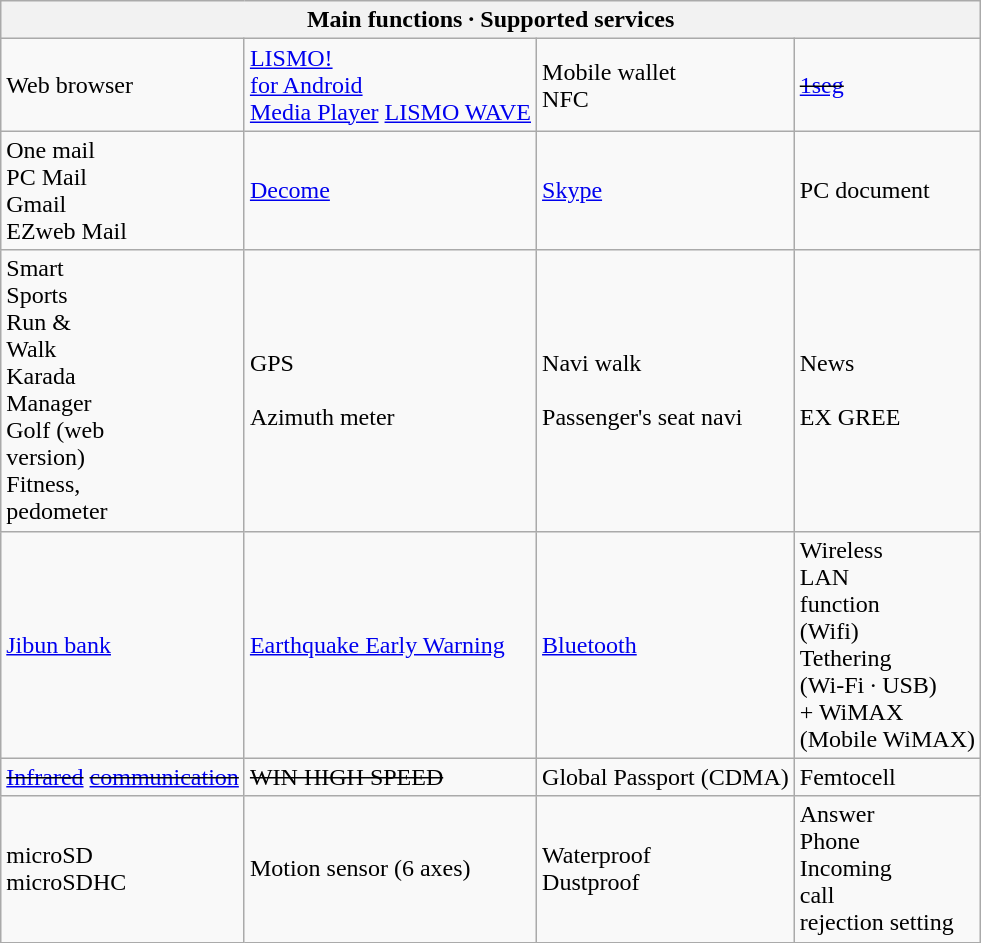<table class="wikitable" style="margin-right: 0.5em; margin-bottom: 188px;">
<tr>
<th colspan="4">Main functions · Supported services</th>
</tr>
<tr>
<td>Web browser</td>
<td><a href='#'>LISMO!<br>for Android</a><br><a href='#'>Media Player</a>
<a href='#'>LISMO WAVE</a></td>
<td>Mobile wallet<br>NFC</td>
<td><del><a href='#'>1seg</a></del></td>
</tr>
<tr>
<td>One mail<br>PC Mail<br>Gmail<br>EZweb Mail</td>
<td><a href='#'>Decome</a></td>
<td><a href='#'>Skype</a></td>
<td>PC document</td>
</tr>
<tr>
<td>Smart <br>Sports<br>Run &<br>Walk<br>Karada<br>Manager<br>Golf (web<br> version)<br>Fitness,<br>pedometer</td>
<td>GPS<br><br>Azimuth meter</td>
<td>Navi walk <br><br>Passenger's seat navi</td>
<td>News <br><br>EX GREE</td>
</tr>
<tr>
<td><a href='#'>Jibun bank</a></td>
<td><a href='#'>Earthquake Early Warning</a></td>
<td><a href='#'>Bluetooth</a></td>
<td>Wireless <br>LAN<br>function<br>(Wifi)<br>Tethering<br>(Wi-Fi · USB)<br>+ WiMAX<br>(Mobile WiMAX)</td>
</tr>
<tr>
<td><del><a href='#'>Infrared</a></del> <del><a href='#'>communication</a></del></td>
<td><del>WIN HIGH SPEED</del></td>
<td>Global Passport (CDMA)</td>
<td>Femtocell</td>
</tr>
<tr>
<td>microSD<br>microSDHC</td>
<td>Motion sensor (6 axes)</td>
<td>Waterproof<br>Dustproof</td>
<td>Answer <br>Phone<br>Incoming <br>call <br>rejection setting</td>
</tr>
</table>
